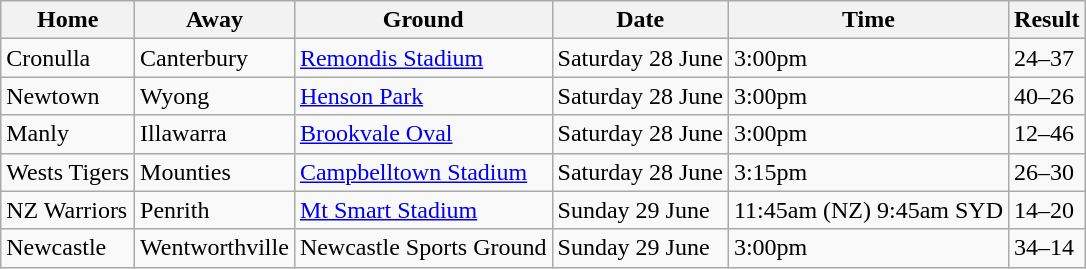<table class="wikitable">
<tr>
<th>Home</th>
<th>Away</th>
<th>Ground</th>
<th>Date</th>
<th>Time</th>
<th>Result</th>
</tr>
<tr>
<td>Cronulla</td>
<td>Canterbury</td>
<td><a href='#'>Remondis Stadium</a></td>
<td>Saturday 28 June</td>
<td>3:00pm</td>
<td>24–37</td>
</tr>
<tr>
<td>Newtown</td>
<td>Wyong</td>
<td><a href='#'>Henson Park</a></td>
<td>Saturday 28 June</td>
<td>3:00pm</td>
<td>40–26</td>
</tr>
<tr>
<td>Manly</td>
<td>Illawarra</td>
<td><a href='#'>Brookvale Oval</a></td>
<td>Saturday 28 June</td>
<td>3:00pm</td>
<td>12–46</td>
</tr>
<tr>
<td>Wests Tigers</td>
<td>Mounties</td>
<td><a href='#'>Campbelltown Stadium</a></td>
<td>Saturday 28 June</td>
<td>3:15pm</td>
<td>26–30</td>
</tr>
<tr>
<td>NZ Warriors</td>
<td>Penrith</td>
<td><a href='#'>Mt Smart Stadium</a></td>
<td>Sunday 29 June</td>
<td>11:45am (NZ) 9:45am SYD</td>
<td>14–20</td>
</tr>
<tr>
<td>Newcastle</td>
<td>Wentworthville</td>
<td>Newcastle Sports Ground</td>
<td>Sunday 29 June</td>
<td>3:00pm</td>
<td>34–14</td>
</tr>
</table>
